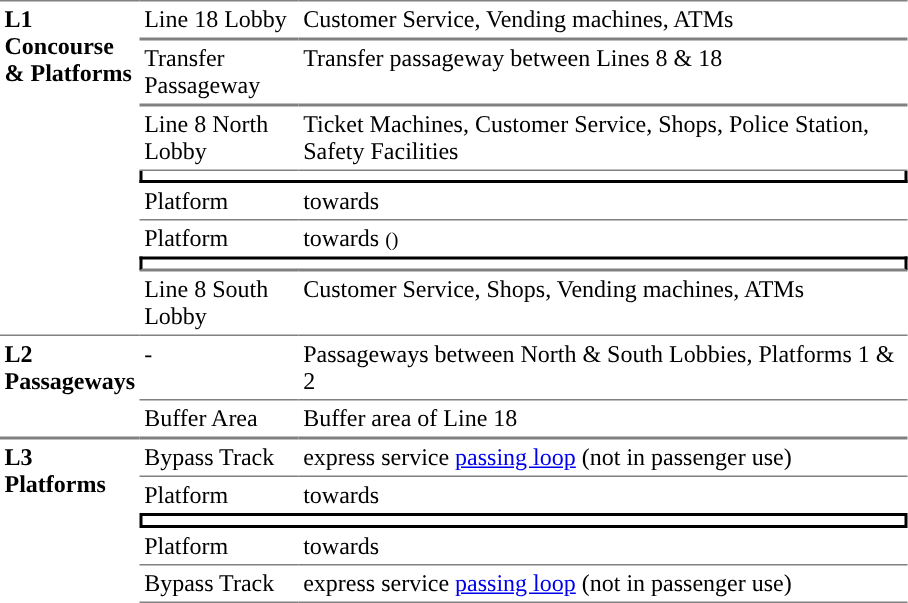<table table border=0 cellspacing=0 cellpadding=3>
<tr>
<td style="border-bottom:solid 1px gray; border-top:solid 1px gray;" valign=top width=50 rowspan=8><strong>L1<br>Concourse & Platforms</strong></td>
<td style="border-bottom:solid 1px gray; border-top:solid 1px gray;" valign=top width=100>Line 18 Lobby</td>
<td style="border-bottom:solid 1px gray; border-top:solid 1px gray;" valign=top width=400>Customer Service, Vending machines, ATMs</td>
</tr>
<tr>
<td style="border-bottom:solid 1px gray; border-top:solid 1px gray;" valign=top>Transfer Passageway</td>
<td style="border-bottom:solid 1px gray; border-top:solid 1px gray;" valign=top>Transfer passageway between Lines 8 & 18</td>
</tr>
<tr>
<td style="border-bottom:solid 1px gray; border-top:solid 1px gray;" valign=top>Line 8 North Lobby</td>
<td style="border-bottom:solid 1px gray; border-top:solid 1px gray;" valign=top>Ticket Machines, Customer Service, Shops, Police Station, Safety Facilities</td>
</tr>
<tr>
<td style="border-right:solid 2px black;border-left:solid 2px black;border-bottom:solid 2px black;text-align:center;" colspan=2></td>
</tr>
<tr>
<td style="border-bottom:solid 1px gray;" width=100>Platform </td>
<td style="border-bottom:solid 1px gray;" width=390>  towards  </td>
</tr>
<tr>
<td>Platform </td>
<td> towards  <small>()</small> </td>
</tr>
<tr>
<td style="border-top:solid 2px black;border-right:solid 2px black;border-left:solid 2px black;border-bottom:solid 1px gray;text-align:center;" colspan=2></td>
</tr>
<tr>
<td style="border-bottom:solid 1px gray; border-top:solid 1px gray;" valign=top>Line 8 South Lobby</td>
<td style="border-bottom:solid 1px gray; border-top:solid 1px gray;" valign=top>Customer Service, Shops, Vending machines, ATMs</td>
</tr>
<tr>
<td style="border-bottom:solid 1px gray;" valign=top rowspan=2><strong>L2<br>Passageways</strong></td>
<td style="border-bottom:solid 1px gray;" valign=top>-</td>
<td style="border-bottom:solid 1px gray;" valign=top>Passageways between North & South Lobbies, Platforms 1 & 2</td>
</tr>
<tr>
<td style="border-bottom:solid 1px gray;" valign=top>Buffer Area</td>
<td style="border-bottom:solid 1px gray;" valign=top>Buffer area of Line 18</td>
</tr>
<tr>
<td style="border-top:solid 1px gray;" valign=top rowspan=5><strong>L3<br>Platforms</strong></td>
<td style="border-top:solid 1px gray;">Bypass Track</td>
<td style="border-top:solid 1px gray;">  express service <a href='#'>passing loop</a> (not in passenger use)</td>
</tr>
<tr>
<td style="border-top:solid 1px gray;">Platform </td>
<td style="border-top:solid 1px gray;">  towards  </td>
</tr>
<tr>
<td style="border-top:solid 2px black;border-right:solid 2px black;border-left:solid 2px black;border-bottom:solid 2px black;text-align:center;" colspan=2></td>
</tr>
<tr>
<td style="border-bottom:solid 1px gray;">Platform </td>
<td style="border-bottom:solid 1px gray;"> towards   </td>
</tr>
<tr>
<td style="border-bottom:solid 1px gray;">Bypass Track</td>
<td style="border-bottom:solid 1px gray;"> express service <a href='#'>passing loop</a> (not in passenger use) </td>
</tr>
</table>
